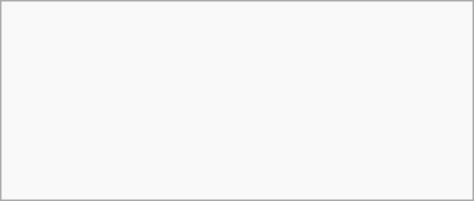<table class="wikitable" width=25%>
<tr>
<td><br><br>
<br>
<br>
<br>
<br>
<br></td>
</tr>
</table>
